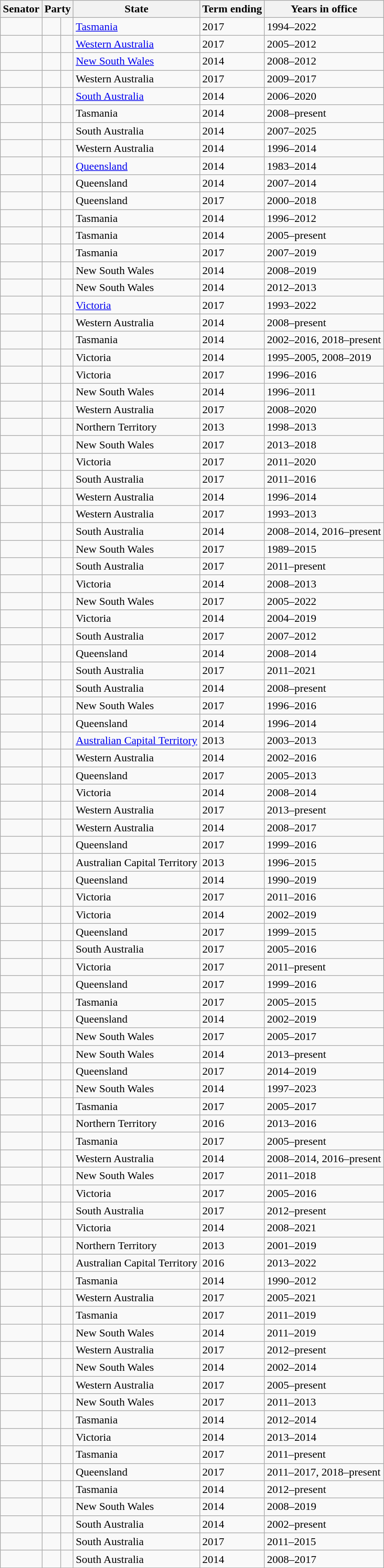<table class="wikitable sortable">
<tr>
<th>Senator</th>
<th colspan=2>Party</th>
<th>State</th>
<th>Term ending</th>
<th>Years in office</th>
</tr>
<tr>
<td></td>
<td> </td>
<td></td>
<td><a href='#'>Tasmania</a></td>
<td>2017</td>
<td>1994–2022</td>
</tr>
<tr>
<td> </td>
<td> </td>
<td></td>
<td><a href='#'>Western Australia</a></td>
<td>2017</td>
<td>2005–2012</td>
</tr>
<tr>
<td> </td>
<td> </td>
<td></td>
<td><a href='#'>New South Wales</a></td>
<td>2014</td>
<td>2008–2012</td>
</tr>
<tr>
<td></td>
<td> </td>
<td></td>
<td>Western Australia</td>
<td>2017</td>
<td>2009–2017</td>
</tr>
<tr>
<td></td>
<td> </td>
<td></td>
<td><a href='#'>South Australia</a></td>
<td>2014</td>
<td>2006–2020</td>
</tr>
<tr>
<td></td>
<td> </td>
<td></td>
<td>Tasmania</td>
<td>2014</td>
<td>2008–present</td>
</tr>
<tr>
<td></td>
<td> </td>
<td></td>
<td>South Australia</td>
<td>2014</td>
<td>2007–2025</td>
</tr>
<tr>
<td></td>
<td> </td>
<td></td>
<td>Western Australia</td>
<td>2014</td>
<td>1996–2014</td>
</tr>
<tr>
<td></td>
<td> </td>
<td> </td>
<td><a href='#'>Queensland</a></td>
<td>2014</td>
<td>1983–2014</td>
</tr>
<tr>
<td></td>
<td> </td>
<td> </td>
<td>Queensland</td>
<td>2014</td>
<td>2007–2014</td>
</tr>
<tr>
<td></td>
<td> </td>
<td> </td>
<td>Queensland</td>
<td>2017</td>
<td>2000–2018</td>
</tr>
<tr>
<td> </td>
<td> </td>
<td></td>
<td>Tasmania</td>
<td>2014</td>
<td>1996–2012</td>
</tr>
<tr>
<td></td>
<td> </td>
<td></td>
<td>Tasmania</td>
<td>2014</td>
<td>2005–present</td>
</tr>
<tr>
<td></td>
<td> </td>
<td></td>
<td>Tasmania</td>
<td>2017</td>
<td>2007–2019</td>
</tr>
<tr>
<td></td>
<td> </td>
<td></td>
<td>New South Wales</td>
<td>2014</td>
<td>2008–2019</td>
</tr>
<tr>
<td> </td>
<td> </td>
<td></td>
<td>New South Wales</td>
<td>2014</td>
<td>2012–2013</td>
</tr>
<tr>
<td></td>
<td> </td>
<td></td>
<td><a href='#'>Victoria</a></td>
<td>2017</td>
<td>1993–2022</td>
</tr>
<tr>
<td></td>
<td> </td>
<td></td>
<td>Western Australia</td>
<td>2014</td>
<td>2008–present</td>
</tr>
<tr>
<td></td>
<td> </td>
<td></td>
<td>Tasmania</td>
<td>2014</td>
<td>2002–2016, 2018–present</td>
</tr>
<tr>
<td></td>
<td> </td>
<td></td>
<td>Victoria</td>
<td>2014</td>
<td>1995–2005, 2008–2019</td>
</tr>
<tr>
<td></td>
<td> </td>
<td></td>
<td>Victoria</td>
<td>2017</td>
<td>1996–2016</td>
</tr>
<tr>
<td> </td>
<td> </td>
<td></td>
<td>New South Wales</td>
<td>2014</td>
<td>1996–2011</td>
</tr>
<tr>
<td></td>
<td> </td>
<td></td>
<td>Western Australia</td>
<td>2017</td>
<td>2008–2020</td>
</tr>
<tr>
<td> </td>
<td> </td>
<td></td>
<td>Northern Territory</td>
<td>2013 </td>
<td>1998–2013</td>
</tr>
<tr>
<td> </td>
<td> </td>
<td></td>
<td>New South Wales</td>
<td>2017</td>
<td>2013–2018</td>
</tr>
<tr>
<td></td>
<td> </td>
<td></td>
<td>Victoria</td>
<td>2017</td>
<td>2011–2020</td>
</tr>
<tr>
<td></td>
<td> </td>
<td></td>
<td>South Australia</td>
<td>2017</td>
<td>2011–2016</td>
</tr>
<tr>
<td></td>
<td> </td>
<td></td>
<td>Western Australia</td>
<td>2014</td>
<td>1996–2014</td>
</tr>
<tr>
<td> </td>
<td> </td>
<td></td>
<td>Western Australia</td>
<td>2017</td>
<td>1993–2013</td>
</tr>
<tr>
<td></td>
<td> </td>
<td></td>
<td>South Australia</td>
<td>2014</td>
<td>2008–2014, 2016–present</td>
</tr>
<tr>
<td></td>
<td> </td>
<td></td>
<td>New South Wales</td>
<td>2017</td>
<td>1989–2015</td>
</tr>
<tr>
<td></td>
<td> </td>
<td></td>
<td>South Australia</td>
<td>2017</td>
<td>2011–present</td>
</tr>
<tr>
<td> </td>
<td> </td>
<td></td>
<td>Victoria</td>
<td>2014</td>
<td>2008–2013</td>
</tr>
<tr>
<td></td>
<td> </td>
<td></td>
<td>New South Wales</td>
<td>2017</td>
<td>2005–2022</td>
</tr>
<tr>
<td></td>
<td> </td>
<td></td>
<td>Victoria</td>
<td>2014</td>
<td>2004–2019</td>
</tr>
<tr>
<td> </td>
<td> </td>
<td></td>
<td>South Australia</td>
<td>2017</td>
<td>2007–2012</td>
</tr>
<tr>
<td></td>
<td> </td>
<td></td>
<td>Queensland</td>
<td>2014</td>
<td>2008–2014</td>
</tr>
<tr>
<td></td>
<td> </td>
<td></td>
<td>South Australia</td>
<td>2017</td>
<td>2011–2021</td>
</tr>
<tr>
<td></td>
<td> </td>
<td></td>
<td>South Australia</td>
<td>2014</td>
<td>2008–present</td>
</tr>
<tr>
<td></td>
<td> </td>
<td></td>
<td>New South Wales</td>
<td>2017</td>
<td>1996–2016</td>
</tr>
<tr>
<td></td>
<td> </td>
<td></td>
<td>Queensland</td>
<td>2014</td>
<td>1996–2014</td>
</tr>
<tr>
<td> </td>
<td> </td>
<td></td>
<td><a href='#'>Australian Capital Territory</a></td>
<td>2013 </td>
<td>2003–2013</td>
</tr>
<tr>
<td></td>
<td> </td>
<td></td>
<td>Western Australia</td>
<td>2014</td>
<td>2002–2016</td>
</tr>
<tr>
<td> </td>
<td> </td>
<td> </td>
<td>Queensland</td>
<td>2017</td>
<td>2005–2013</td>
</tr>
<tr>
<td></td>
<td> </td>
<td></td>
<td>Victoria</td>
<td>2014</td>
<td>2008–2014</td>
</tr>
<tr>
<td> </td>
<td> </td>
<td></td>
<td>Western Australia</td>
<td>2017</td>
<td>2013–present</td>
</tr>
<tr>
<td></td>
<td> </td>
<td></td>
<td>Western Australia</td>
<td>2014</td>
<td>2008–2017</td>
</tr>
<tr>
<td></td>
<td> </td>
<td></td>
<td>Queensland</td>
<td>2017</td>
<td>1999–2016</td>
</tr>
<tr>
<td></td>
<td> </td>
<td></td>
<td>Australian Capital Territory</td>
<td>2013 </td>
<td>1996–2015</td>
</tr>
<tr>
<td></td>
<td> </td>
<td> </td>
<td>Queensland</td>
<td>2014</td>
<td>1990–2019</td>
</tr>
<tr>
<td></td>
<td> </td>
<td></td>
<td>Victoria</td>
<td>2017</td>
<td>2011–2016</td>
</tr>
<tr>
<td></td>
<td> </td>
<td></td>
<td>Victoria</td>
<td>2014</td>
<td>2002–2019</td>
</tr>
<tr>
<td></td>
<td> </td>
<td> </td>
<td>Queensland</td>
<td>2017</td>
<td>1999–2015</td>
</tr>
<tr>
<td></td>
<td> </td>
<td></td>
<td>South Australia</td>
<td>2017</td>
<td>2005–2016</td>
</tr>
<tr>
<td></td>
<td> </td>
<td></td>
<td>Victoria</td>
<td>2017</td>
<td>2011–present</td>
</tr>
<tr>
<td></td>
<td> </td>
<td></td>
<td>Queensland</td>
<td>2017</td>
<td>1999–2016</td>
</tr>
<tr>
<td></td>
<td> </td>
<td></td>
<td>Tasmania</td>
<td>2017</td>
<td>2005–2015</td>
</tr>
<tr>
<td></td>
<td> </td>
<td></td>
<td>Queensland</td>
<td>2014</td>
<td>2002–2019</td>
</tr>
<tr>
<td></td>
<td> </td>
<td></td>
<td>New South Wales</td>
<td>2017</td>
<td>2005–2017</td>
</tr>
<tr>
<td> </td>
<td> </td>
<td></td>
<td>New South Wales</td>
<td>2014</td>
<td>2013–present</td>
</tr>
<tr>
<td> </td>
<td> </td>
<td> </td>
<td>Queensland</td>
<td>2017</td>
<td>2014–2019</td>
</tr>
<tr>
<td></td>
<td> </td>
<td></td>
<td>New South Wales</td>
<td>2014</td>
<td>1997–2023</td>
</tr>
<tr>
<td></td>
<td> </td>
<td></td>
<td>Tasmania</td>
<td>2017</td>
<td>2005–2017</td>
</tr>
<tr>
<td> </td>
<td> </td>
<td></td>
<td>Northern Territory</td>
<td>2016 </td>
<td>2013–2016</td>
</tr>
<tr>
<td></td>
<td> </td>
<td></td>
<td>Tasmania</td>
<td>2017</td>
<td>2005–present</td>
</tr>
<tr>
<td></td>
<td> </td>
<td></td>
<td>Western Australia</td>
<td>2014</td>
<td>2008–2014, 2016–present</td>
</tr>
<tr>
<td></td>
<td> </td>
<td></td>
<td>New South Wales</td>
<td>2017</td>
<td>2011–2018</td>
</tr>
<tr>
<td></td>
<td> </td>
<td></td>
<td>Victoria</td>
<td>2017</td>
<td>2005–2016</td>
</tr>
<tr>
<td> </td>
<td> </td>
<td></td>
<td>South Australia</td>
<td>2017</td>
<td>2012–present</td>
</tr>
<tr>
<td></td>
<td> </td>
<td></td>
<td>Victoria</td>
<td>2014</td>
<td>2008–2021</td>
</tr>
<tr>
<td></td>
<td> </td>
<td> </td>
<td>Northern Territory</td>
<td>2013 </td>
<td>2001–2019</td>
</tr>
<tr>
<td> </td>
<td> </td>
<td></td>
<td>Australian Capital Territory</td>
<td>2016 </td>
<td>2013–2022</td>
</tr>
<tr>
<td> </td>
<td> </td>
<td></td>
<td>Tasmania</td>
<td>2014</td>
<td>1990–2012</td>
</tr>
<tr>
<td></td>
<td> </td>
<td></td>
<td>Western Australia</td>
<td>2017</td>
<td>2005–2021</td>
</tr>
<tr>
<td></td>
<td> </td>
<td></td>
<td>Tasmania</td>
<td>2017</td>
<td>2011–2019</td>
</tr>
<tr>
<td> </td>
<td> </td>
<td></td>
<td>New South Wales</td>
<td>2014</td>
<td>2011–2019</td>
</tr>
<tr>
<td> </td>
<td> </td>
<td></td>
<td>Western Australia</td>
<td>2017</td>
<td>2012–present</td>
</tr>
<tr>
<td></td>
<td> </td>
<td></td>
<td>New South Wales</td>
<td>2014</td>
<td>2002–2014</td>
</tr>
<tr>
<td></td>
<td> </td>
<td></td>
<td>Western Australia</td>
<td>2017</td>
<td>2005–present</td>
</tr>
<tr>
<td> </td>
<td> </td>
<td></td>
<td>New South Wales</td>
<td>2017</td>
<td>2011–2013</td>
</tr>
<tr>
<td> </td>
<td> </td>
<td></td>
<td>Tasmania</td>
<td>2014</td>
<td>2012–2014</td>
</tr>
<tr>
<td> </td>
<td> </td>
<td></td>
<td>Victoria</td>
<td>2014</td>
<td>2013–2014</td>
</tr>
<tr>
<td></td>
<td> </td>
<td></td>
<td>Tasmania</td>
<td>2017</td>
<td>2011–present</td>
</tr>
<tr>
<td></td>
<td> </td>
<td></td>
<td>Queensland</td>
<td>2017</td>
<td>2011–2017, 2018–present</td>
</tr>
<tr>
<td> </td>
<td> </td>
<td></td>
<td>Tasmania</td>
<td>2014</td>
<td>2012–present</td>
</tr>
<tr>
<td></td>
<td> </td>
<td></td>
<td>New South Wales</td>
<td>2014</td>
<td>2008–2019</td>
</tr>
<tr>
<td></td>
<td> </td>
<td></td>
<td>South Australia</td>
<td>2014</td>
<td>2002–present</td>
</tr>
<tr>
<td></td>
<td> </td>
<td></td>
<td>South Australia</td>
<td>2017</td>
<td>2011–2015</td>
</tr>
<tr>
<td></td>
<td> </td>
<td></td>
<td>South Australia</td>
<td>2014</td>
<td>2008–2017</td>
</tr>
</table>
